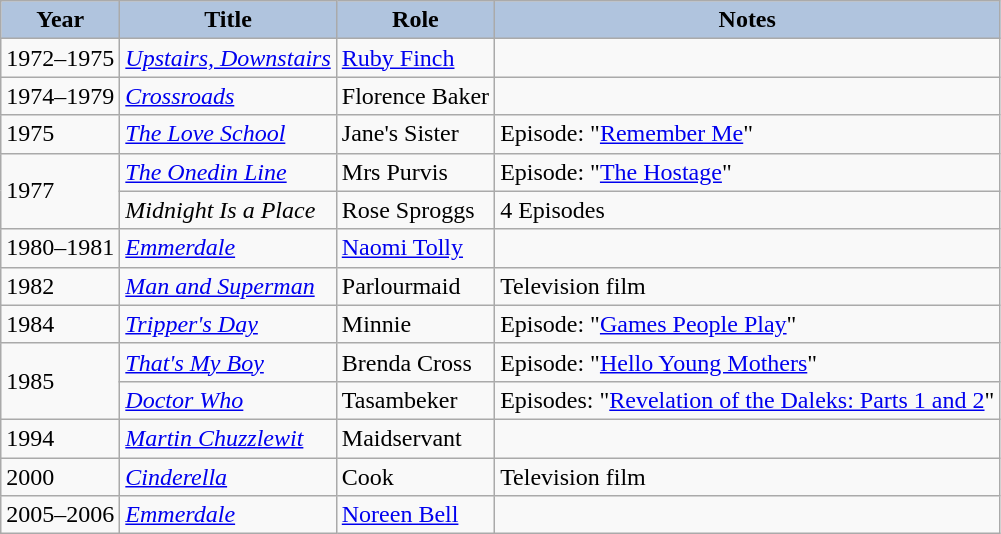<table class="wikitable" style="font-size:100%">
<tr style="text-align:center;">
<th style="background:#B0C4DE;">Year</th>
<th style="background:#B0C4DE;">Title</th>
<th style="background:#B0C4DE;">Role</th>
<th style="background:#B0C4DE;">Notes</th>
</tr>
<tr>
<td>1972–1975</td>
<td><em><a href='#'>Upstairs, Downstairs</a></em></td>
<td><a href='#'>Ruby Finch</a></td>
<td></td>
</tr>
<tr>
<td>1974–1979</td>
<td><em><a href='#'>Crossroads</a></em></td>
<td>Florence Baker</td>
<td></td>
</tr>
<tr>
<td>1975</td>
<td><em><a href='#'>The Love School</a></em></td>
<td>Jane's Sister</td>
<td>Episode: "<a href='#'>Remember Me</a>"</td>
</tr>
<tr>
<td rowspan=2>1977</td>
<td><em><a href='#'>The Onedin Line</a></em></td>
<td>Mrs Purvis</td>
<td>Episode: "<a href='#'>The Hostage</a>"</td>
</tr>
<tr>
<td><em>Midnight Is a Place</em></td>
<td>Rose Sproggs</td>
<td>4 Episodes</td>
</tr>
<tr>
<td>1980–1981</td>
<td><em><a href='#'>Emmerdale</a></em></td>
<td><a href='#'>Naomi Tolly</a></td>
<td></td>
</tr>
<tr>
<td>1982</td>
<td><em><a href='#'>Man and Superman</a></em></td>
<td>Parlourmaid</td>
<td>Television film</td>
</tr>
<tr>
<td>1984</td>
<td><em><a href='#'>Tripper's Day</a></em></td>
<td>Minnie</td>
<td>Episode: "<a href='#'>Games People Play</a>"</td>
</tr>
<tr>
<td rowspan=2>1985</td>
<td><em><a href='#'>That's My Boy</a></em></td>
<td>Brenda Cross</td>
<td>Episode: "<a href='#'>Hello Young Mothers</a>"</td>
</tr>
<tr>
<td><em><a href='#'>Doctor Who</a></em></td>
<td>Tasambeker</td>
<td>Episodes: "<a href='#'>Revelation of the Daleks: Parts 1 and 2</a>"</td>
</tr>
<tr>
<td>1994</td>
<td><em><a href='#'>Martin Chuzzlewit</a></em></td>
<td>Maidservant</td>
<td></td>
</tr>
<tr>
<td>2000</td>
<td><em><a href='#'>Cinderella</a></em></td>
<td>Cook</td>
<td>Television film</td>
</tr>
<tr>
<td>2005–2006</td>
<td><em><a href='#'>Emmerdale</a></em></td>
<td><a href='#'>Noreen Bell</a></td>
<td></td>
</tr>
</table>
